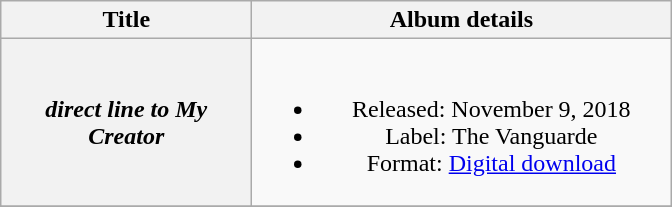<table class="wikitable plainrowheaders" style="text-align:center">
<tr>
<th scope="col" style="width:10em;">Title</th>
<th scope="col" style="width:17em;">Album details</th>
</tr>
<tr>
<th scope="row"><em>direct line to My Creator</em></th>
<td><br><ul><li>Released: November 9, 2018</li><li>Label: The Vanguarde</li><li>Format: <a href='#'>Digital download</a></li></ul></td>
</tr>
<tr>
</tr>
</table>
